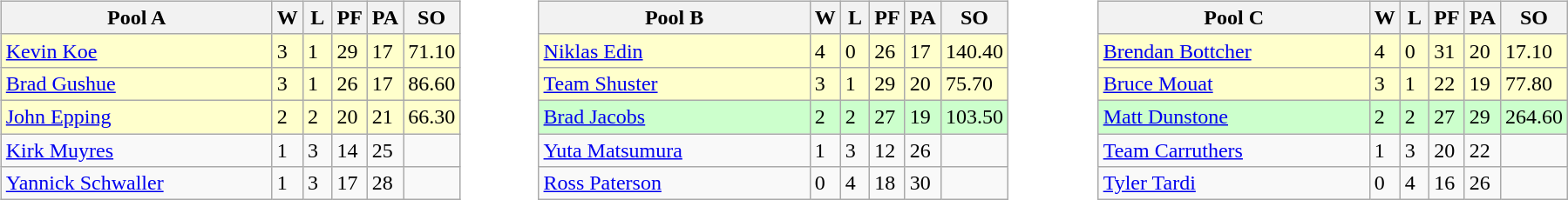<table table>
<tr>
<td valign=top width=10%><br><table class=wikitable>
<tr>
<th width=200>Pool A</th>
<th width=15>W</th>
<th width=15>L</th>
<th width=15>PF</th>
<th width=15>PA</th>
<th width=20>SO</th>
</tr>
<tr bgcolor=#ffffcc>
<td> <a href='#'>Kevin Koe</a></td>
<td>3</td>
<td>1</td>
<td>29</td>
<td>17</td>
<td>71.10</td>
</tr>
<tr bgcolor=#ffffcc>
<td> <a href='#'>Brad Gushue</a></td>
<td>3</td>
<td>1</td>
<td>26</td>
<td>17</td>
<td>86.60</td>
</tr>
<tr bgcolor=#ffffcc>
<td> <a href='#'>John Epping</a></td>
<td>2</td>
<td>2</td>
<td>20</td>
<td>21</td>
<td>66.30</td>
</tr>
<tr>
<td> <a href='#'>Kirk Muyres</a></td>
<td>1</td>
<td>3</td>
<td>14</td>
<td>25</td>
<td></td>
</tr>
<tr>
<td> <a href='#'>Yannick Schwaller</a></td>
<td>1</td>
<td>3</td>
<td>17</td>
<td>28</td>
<td></td>
</tr>
</table>
</td>
<td valign=top width=10%><br><table class=wikitable>
<tr>
<th width=200>Pool B</th>
<th width=15>W</th>
<th width=15>L</th>
<th width=15>PF</th>
<th width=15>PA</th>
<th width=20>SO</th>
</tr>
<tr bgcolor=#ffffcc>
<td> <a href='#'>Niklas Edin</a></td>
<td>4</td>
<td>0</td>
<td>26</td>
<td>17</td>
<td>140.40</td>
</tr>
<tr bgcolor=#ffffcc>
<td> <a href='#'>Team Shuster</a></td>
<td>3</td>
<td>1</td>
<td>29</td>
<td>20</td>
<td>75.70</td>
</tr>
<tr bgcolor=#ccffcc>
<td> <a href='#'>Brad Jacobs</a></td>
<td>2</td>
<td>2</td>
<td>27</td>
<td>19</td>
<td>103.50</td>
</tr>
<tr>
<td> <a href='#'>Yuta Matsumura</a></td>
<td>1</td>
<td>3</td>
<td>12</td>
<td>26</td>
<td></td>
</tr>
<tr>
<td> <a href='#'>Ross Paterson</a></td>
<td>0</td>
<td>4</td>
<td>18</td>
<td>30</td>
<td></td>
</tr>
</table>
</td>
<td valign=top width=10%><br><table class=wikitable>
<tr>
<th width=200>Pool C</th>
<th width=15>W</th>
<th width=15>L</th>
<th width=15>PF</th>
<th width=15>PA</th>
<th width=20>SO</th>
</tr>
<tr bgcolor=#ffffcc>
<td> <a href='#'>Brendan Bottcher</a></td>
<td>4</td>
<td>0</td>
<td>31</td>
<td>20</td>
<td>17.10</td>
</tr>
<tr bgcolor=#ffffcc>
<td> <a href='#'>Bruce Mouat</a></td>
<td>3</td>
<td>1</td>
<td>22</td>
<td>19</td>
<td>77.80</td>
</tr>
<tr bgcolor=#ccffcc>
<td> <a href='#'>Matt Dunstone</a></td>
<td>2</td>
<td>2</td>
<td>27</td>
<td>29</td>
<td>264.60</td>
</tr>
<tr>
<td> <a href='#'>Team Carruthers</a></td>
<td>1</td>
<td>3</td>
<td>20</td>
<td>22</td>
<td></td>
</tr>
<tr>
<td> <a href='#'>Tyler Tardi</a></td>
<td>0</td>
<td>4</td>
<td>16</td>
<td>26</td>
<td></td>
</tr>
</table>
</td>
</tr>
</table>
